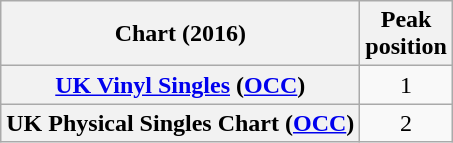<table class="wikitable sortable plainrowheaders">
<tr>
<th scope="col">Chart (2016)</th>
<th scope="col">Peak<br>position</th>
</tr>
<tr>
<th scope="row"><a href='#'>UK Vinyl Singles</a> (<a href='#'>OCC</a>)</th>
<td align="center">1</td>
</tr>
<tr>
<th scope="row">UK Physical Singles Chart (<a href='#'>OCC</a>)</th>
<td align="center">2</td>
</tr>
</table>
